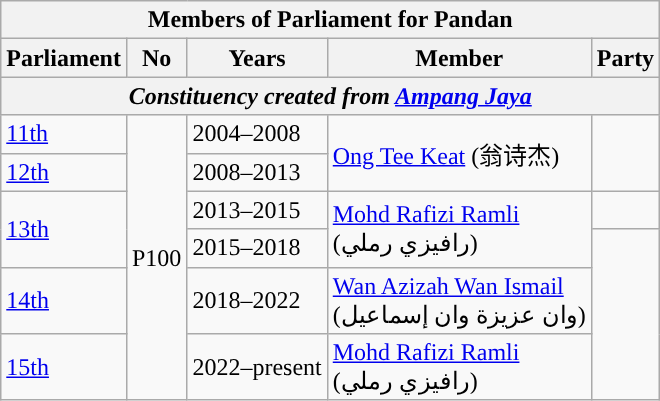<table class=wikitable>
<tr>
<th colspan="5">Members of Parliament for Pandan</th>
</tr>
<tr>
<th>Parliament</th>
<th>No</th>
<th>Years</th>
<th>Member</th>
<th>Party</th>
</tr>
<tr>
<th colspan="5" align="center"><em>Constituency created from <a href='#'>Ampang Jaya</a></em></th>
</tr>
<tr>
<td><a href='#'>11th</a></td>
<td rowspan=6>P100</td>
<td>2004–2008</td>
<td rowspan=2><a href='#'>Ong Tee Keat</a> (翁诗杰)</td>
<td rowspan="2"></td>
</tr>
<tr>
<td><a href='#'>12th</a></td>
<td>2008–2013</td>
</tr>
<tr>
<td rowspan=2><a href='#'>13th</a></td>
<td>2013–2015</td>
<td rowspan=2><a href='#'>Mohd Rafizi Ramli</a> <br> (رافيزي رملي)</td>
<td></td>
</tr>
<tr>
<td>2015–2018</td>
<td rowspan=3></td>
</tr>
<tr>
<td><a href='#'>14th</a></td>
<td>2018–2022</td>
<td><a href='#'>Wan Azizah Wan Ismail</a>  <br>(وان عزيزة وان إسماعيل)</td>
</tr>
<tr>
<td><a href='#'>15th</a></td>
<td>2022–present</td>
<td><a href='#'>Mohd Rafizi Ramli</a> <br> (رافيزي رملي)</td>
</tr>
</table>
